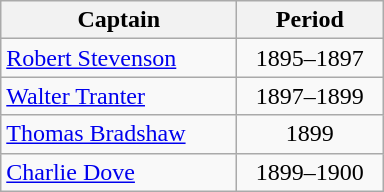<table class="wikitable">
<tr>
<th style="width:150px">Captain</th>
<th style="width:90px">Period</th>
</tr>
<tr>
<td> <a href='#'>Robert Stevenson</a></td>
<td align="center">1895–1897</td>
</tr>
<tr>
<td> <a href='#'>Walter Tranter</a></td>
<td align="center">1897–1899</td>
</tr>
<tr>
<td> <a href='#'>Thomas Bradshaw</a></td>
<td align="center">1899</td>
</tr>
<tr>
<td> <a href='#'>Charlie Dove</a></td>
<td align="center">1899–1900</td>
</tr>
</table>
